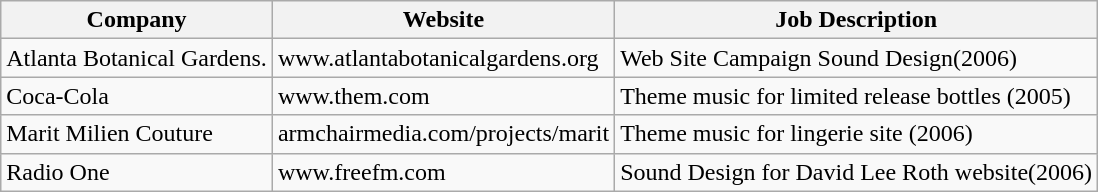<table class="wikitable"}>
<tr>
<th>Company</th>
<th>Website</th>
<th>Job Description</th>
</tr>
<tr>
<td>Atlanta Botanical Gardens.</td>
<td>www.atlantabotanicalgardens.org</td>
<td>Web Site Campaign Sound Design(2006)</td>
</tr>
<tr>
<td>Coca-Cola</td>
<td>www.them.com</td>
<td>Theme music for limited release bottles (2005)</td>
</tr>
<tr>
<td>Marit Milien Couture</td>
<td>armchairmedia.com/projects/marit</td>
<td>Theme music for lingerie site (2006)</td>
</tr>
<tr>
<td>Radio One</td>
<td>www.freefm.com</td>
<td>Sound Design for David Lee Roth website(2006)</td>
</tr>
</table>
